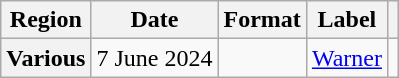<table class="wikitable plainrowheaders">
<tr>
<th scope="col">Region</th>
<th scope="col">Date</th>
<th scope="col">Format</th>
<th scope="col">Label</th>
<th scope="col"></th>
</tr>
<tr>
<th scope="row">Various</th>
<td>7 June 2024</td>
<td></td>
<td><a href='#'>Warner</a></td>
<td style="text-align:center"></td>
</tr>
</table>
